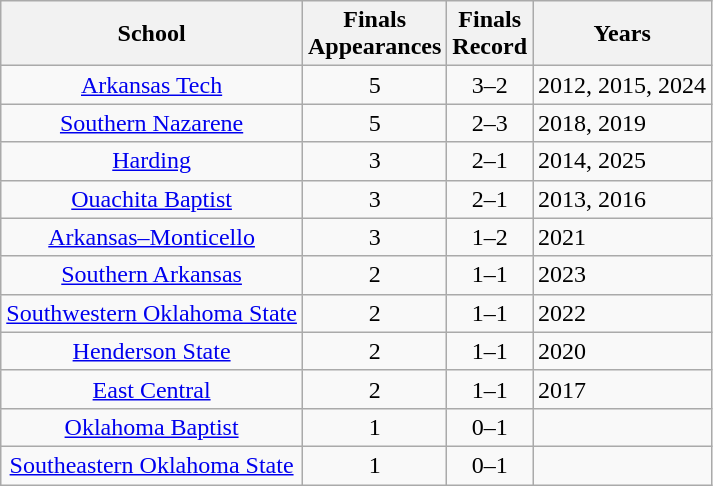<table class="wikitable" style=text-align:center>
<tr>
<th>School</th>
<th>Finals<br>Appearances</th>
<th>Finals<br>Record</th>
<th>Years</th>
</tr>
<tr>
<td><a href='#'>Arkansas Tech</a></td>
<td>5</td>
<td>3–2</td>
<td align=left>2012, 2015, 2024</td>
</tr>
<tr>
<td><a href='#'>Southern Nazarene</a></td>
<td>5</td>
<td>2–3</td>
<td align=left>2018, 2019</td>
</tr>
<tr>
<td><a href='#'>Harding</a></td>
<td>3</td>
<td>2–1</td>
<td align=left>2014, 2025</td>
</tr>
<tr>
<td><a href='#'>Ouachita Baptist</a></td>
<td>3</td>
<td>2–1</td>
<td align=left>2013, 2016</td>
</tr>
<tr>
<td><a href='#'>Arkansas–Monticello</a></td>
<td>3</td>
<td>1–2</td>
<td align=left>2021</td>
</tr>
<tr>
<td><a href='#'>Southern Arkansas</a></td>
<td>2</td>
<td>1–1</td>
<td align=left>2023</td>
</tr>
<tr>
<td><a href='#'>Southwestern Oklahoma State</a></td>
<td>2</td>
<td>1–1</td>
<td align=left>2022</td>
</tr>
<tr>
<td><a href='#'>Henderson State</a></td>
<td>2</td>
<td>1–1</td>
<td align=left>2020</td>
</tr>
<tr>
<td><a href='#'>East Central</a></td>
<td>2</td>
<td>1–1</td>
<td align=left>2017</td>
</tr>
<tr>
<td><a href='#'>Oklahoma Baptist</a></td>
<td>1</td>
<td>0–1</td>
<td align=left></td>
</tr>
<tr>
<td><a href='#'>Southeastern Oklahoma State</a></td>
<td>1</td>
<td>0–1</td>
<td align=left></td>
</tr>
</table>
